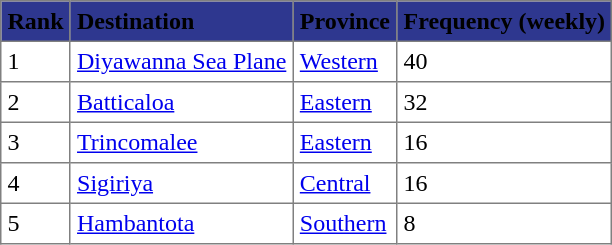<table class="toccolours sortable" border="1" cellpadding="4" style="border-collapse:collapse;text-align:left; margin-top:8px;">
<tr style="background:#2E378F;padding:5px;">
<th><span>Rank</span></th>
<th class=unsortable><span>Destination</span></th>
<th><span>Province</span></th>
<th><span>Frequency (weekly)</span></th>
</tr>
<tr>
<td>1</td>
<td><a href='#'>Diyawanna Sea Plane</a></td>
<td><a href='#'>Western</a></td>
<td>40</td>
</tr>
<tr>
<td>2</td>
<td><a href='#'>Batticaloa</a></td>
<td><a href='#'>Eastern</a></td>
<td>32</td>
</tr>
<tr>
<td>3</td>
<td><a href='#'>Trincomalee</a></td>
<td><a href='#'>Eastern</a></td>
<td>16</td>
</tr>
<tr>
<td>4</td>
<td><a href='#'>Sigiriya</a></td>
<td><a href='#'>Central</a></td>
<td>16</td>
</tr>
<tr>
<td>5</td>
<td><a href='#'>Hambantota</a></td>
<td><a href='#'>Southern</a></td>
<td>8</td>
</tr>
</table>
